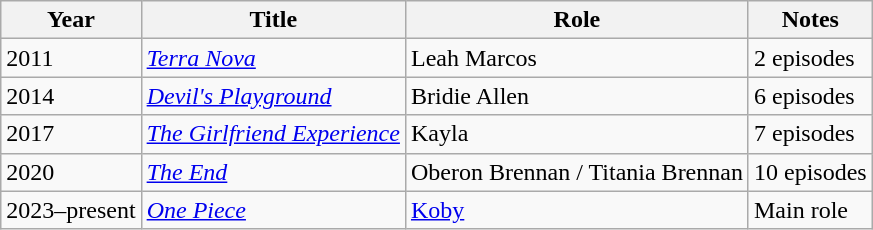<table class="wikitable sortable">
<tr>
<th>Year</th>
<th>Title</th>
<th>Role</th>
<th class="unsortable">Notes</th>
</tr>
<tr>
<td>2011</td>
<td><em><a href='#'>Terra Nova</a></em></td>
<td>Leah Marcos</td>
<td>2 episodes</td>
</tr>
<tr>
<td>2014</td>
<td><em><a href='#'>Devil's Playground</a></em></td>
<td>Bridie Allen</td>
<td>6 episodes</td>
</tr>
<tr>
<td>2017</td>
<td data-sort-value="Girlfriend Experience, The"><em><a href='#'>The Girlfriend Experience</a></em></td>
<td>Kayla</td>
<td>7 episodes</td>
</tr>
<tr>
<td>2020</td>
<td data-sort-value="End, The"><em><a href='#'>The End</a></em></td>
<td>Oberon Brennan / Titania Brennan</td>
<td>10 episodes</td>
</tr>
<tr>
<td>2023–present</td>
<td><em><a href='#'>One Piece</a></em></td>
<td><a href='#'>Koby</a></td>
<td>Main role</td>
</tr>
</table>
